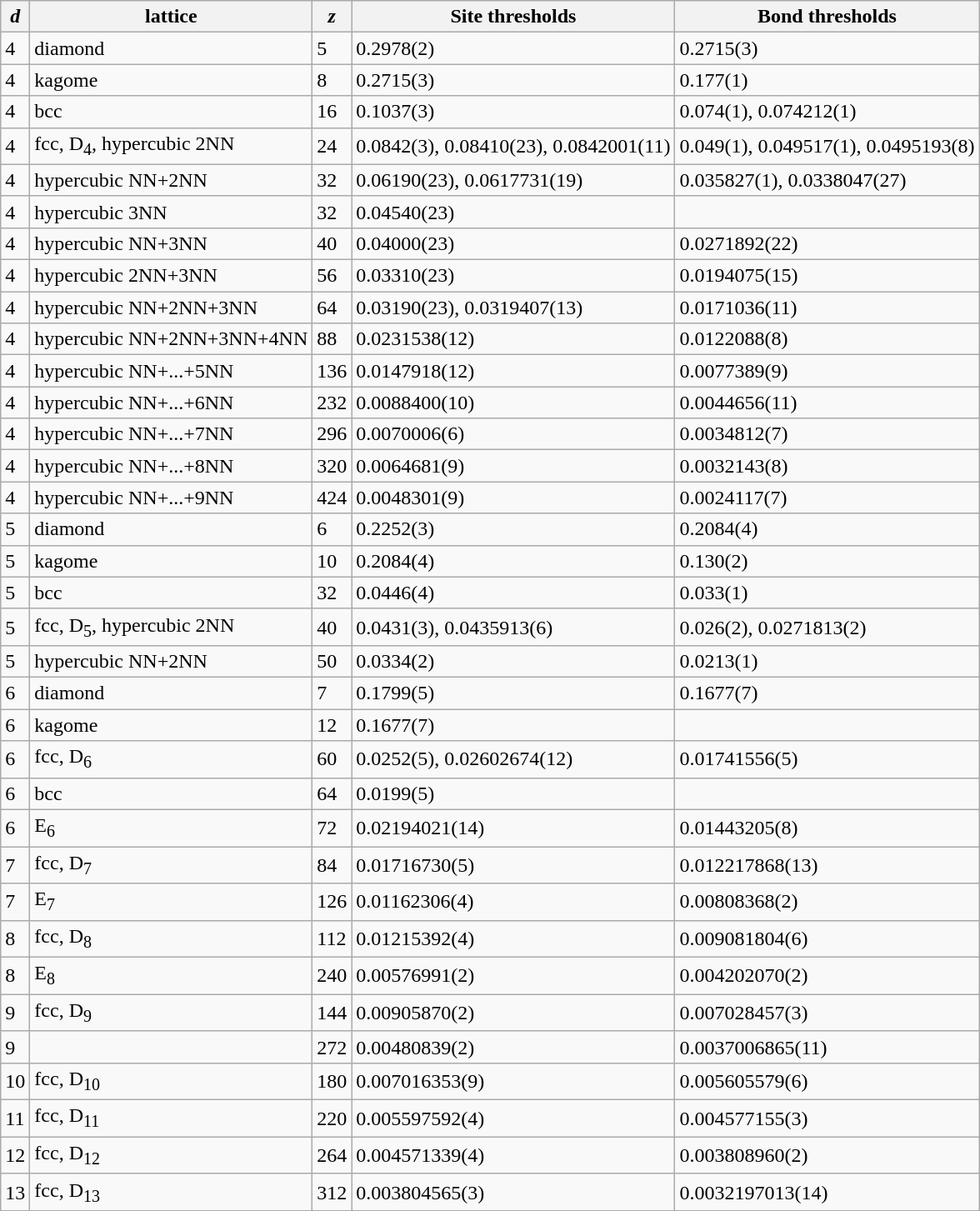<table class="wikitable" border="1">
<tr>
<th><em>d</em></th>
<th>lattice</th>
<th><em>z</em></th>
<th>Site thresholds</th>
<th>Bond thresholds</th>
</tr>
<tr>
<td>4</td>
<td>diamond</td>
<td>5</td>
<td>0.2978(2)</td>
<td>0.2715(3)</td>
</tr>
<tr>
<td>4</td>
<td>kagome</td>
<td>8</td>
<td>0.2715(3)</td>
<td>0.177(1) </td>
</tr>
<tr>
<td>4</td>
<td>bcc</td>
<td>16</td>
<td>0.1037(3)</td>
<td>0.074(1), 0.074212(1)</td>
</tr>
<tr>
<td>4</td>
<td>fcc, D<sub>4</sub>, hypercubic 2NN</td>
<td>24</td>
<td>0.0842(3), 0.08410(23), 0.0842001(11)</td>
<td>0.049(1), 0.049517(1), 0.0495193(8)</td>
</tr>
<tr>
<td>4</td>
<td>hypercubic NN+2NN</td>
<td>32</td>
<td>0.06190(23), 0.0617731(19)</td>
<td>0.035827(1), 0.0338047(27)</td>
</tr>
<tr>
<td>4</td>
<td>hypercubic 3NN</td>
<td>32</td>
<td>0.04540(23)</td>
<td></td>
</tr>
<tr>
<td>4</td>
<td>hypercubic NN+3NN</td>
<td>40</td>
<td>0.04000(23)</td>
<td>0.0271892(22)</td>
</tr>
<tr>
<td>4</td>
<td>hypercubic 2NN+3NN</td>
<td>56</td>
<td>0.03310(23)</td>
<td>0.0194075(15)</td>
</tr>
<tr>
<td>4</td>
<td>hypercubic NN+2NN+3NN</td>
<td>64</td>
<td>0.03190(23), 0.0319407(13)</td>
<td>0.0171036(11)</td>
</tr>
<tr>
<td>4</td>
<td>hypercubic NN+2NN+3NN+4NN</td>
<td>88</td>
<td>0.0231538(12)</td>
<td>0.0122088(8)</td>
</tr>
<tr>
<td>4</td>
<td>hypercubic NN+...+5NN</td>
<td>136</td>
<td>0.0147918(12)</td>
<td>0.0077389(9)</td>
</tr>
<tr>
<td>4</td>
<td>hypercubic NN+...+6NN</td>
<td>232</td>
<td>0.0088400(10)</td>
<td>0.0044656(11)</td>
</tr>
<tr>
<td>4</td>
<td>hypercubic NN+...+7NN</td>
<td>296</td>
<td>0.0070006(6)</td>
<td>0.0034812(7)</td>
</tr>
<tr>
<td>4</td>
<td>hypercubic NN+...+8NN</td>
<td>320</td>
<td>0.0064681(9)</td>
<td>0.0032143(8)</td>
</tr>
<tr>
<td>4</td>
<td>hypercubic NN+...+9NN</td>
<td>424</td>
<td>0.0048301(9)</td>
<td>0.0024117(7)</td>
</tr>
<tr>
<td>5</td>
<td>diamond</td>
<td>6</td>
<td>0.2252(3)</td>
<td>0.2084(4)</td>
</tr>
<tr>
<td>5</td>
<td>kagome</td>
<td>10</td>
<td>0.2084(4)</td>
<td>0.130(2)</td>
</tr>
<tr>
<td>5</td>
<td>bcc</td>
<td>32</td>
<td>0.0446(4)</td>
<td>0.033(1)</td>
</tr>
<tr>
<td>5</td>
<td>fcc, D<sub>5</sub>, hypercubic 2NN</td>
<td>40</td>
<td>0.0431(3), 0.0435913(6)</td>
<td>0.026(2), 0.0271813(2)</td>
</tr>
<tr>
<td>5</td>
<td>hypercubic NN+2NN</td>
<td>50</td>
<td>0.0334(2)</td>
<td>0.0213(1)</td>
</tr>
<tr>
<td>6</td>
<td>diamond</td>
<td>7</td>
<td>0.1799(5)</td>
<td>0.1677(7)</td>
</tr>
<tr>
<td>6</td>
<td>kagome</td>
<td>12</td>
<td>0.1677(7)</td>
<td></td>
</tr>
<tr>
<td>6</td>
<td>fcc, D<sub>6</sub></td>
<td>60</td>
<td>0.0252(5), 0.02602674(12)</td>
<td>0.01741556(5)</td>
</tr>
<tr>
<td>6</td>
<td>bcc</td>
<td>64</td>
<td>0.0199(5)</td>
<td></td>
</tr>
<tr>
<td>6</td>
<td>E<sub>6</sub></td>
<td>72</td>
<td>0.02194021(14)</td>
<td>0.01443205(8)</td>
</tr>
<tr>
<td>7</td>
<td>fcc, D<sub>7</sub></td>
<td>84</td>
<td>0.01716730(5)</td>
<td>0.012217868(13)</td>
</tr>
<tr>
<td>7</td>
<td>E<sub>7</sub></td>
<td>126</td>
<td>0.01162306(4)</td>
<td>0.00808368(2)</td>
</tr>
<tr>
<td>8</td>
<td>fcc, D<sub>8</sub></td>
<td>112</td>
<td>0.01215392(4)</td>
<td>0.009081804(6)</td>
</tr>
<tr>
<td>8</td>
<td>E<sub>8</sub></td>
<td>240</td>
<td>0.00576991(2)</td>
<td>0.004202070(2)</td>
</tr>
<tr>
<td>9</td>
<td>fcc, D<sub>9</sub></td>
<td>144</td>
<td>0.00905870(2)</td>
<td>0.007028457(3)</td>
</tr>
<tr>
<td>9</td>
<td></td>
<td>272</td>
<td>0.00480839(2)</td>
<td>0.0037006865(11)</td>
</tr>
<tr>
<td>10</td>
<td>fcc, D<sub>10</sub></td>
<td>180</td>
<td>0.007016353(9)</td>
<td>0.005605579(6)</td>
</tr>
<tr>
<td>11</td>
<td>fcc, D<sub>11</sub></td>
<td>220</td>
<td>0.005597592(4)</td>
<td>0.004577155(3)</td>
</tr>
<tr>
<td>12</td>
<td>fcc, D<sub>12</sub></td>
<td>264</td>
<td>0.004571339(4)</td>
<td>0.003808960(2)</td>
</tr>
<tr>
<td>13</td>
<td>fcc, D<sub>13</sub></td>
<td>312</td>
<td>0.003804565(3)</td>
<td>0.0032197013(14)</td>
</tr>
<tr>
</tr>
</table>
